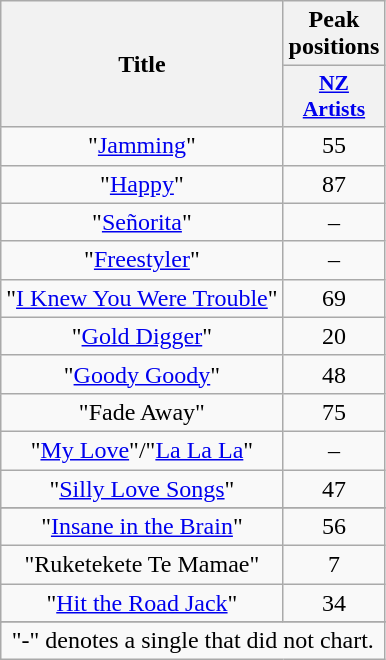<table class="wikitable plainrowheaders" style="text-align:center;">
<tr>
<th scope="col" rowspan="2">Title</th>
<th scope="col">Peak positions</th>
</tr>
<tr>
<th scope="col" style="width:3em;font-size:90%;"><a href='#'>NZ Artists</a><br></th>
</tr>
<tr>
<td>"<a href='#'>Jamming</a>"</td>
<td>55</td>
</tr>
<tr>
<td>"<a href='#'>Happy</a>"</td>
<td>87</td>
</tr>
<tr>
<td>"<a href='#'>Señorita</a>"</td>
<td>–</td>
</tr>
<tr>
<td>"<a href='#'>Freestyler</a>"</td>
<td>–</td>
</tr>
<tr>
<td>"<a href='#'>I Knew You Were Trouble</a>"</td>
<td>69</td>
</tr>
<tr>
<td>"<a href='#'>Gold Digger</a>"</td>
<td>20</td>
</tr>
<tr>
<td>"<a href='#'>Goody Goody</a>"</td>
<td>48</td>
</tr>
<tr>
<td>"Fade Away"</td>
<td>75</td>
</tr>
<tr>
<td>"<a href='#'>My Love</a>"/"<a href='#'>La La La</a>"</td>
<td>–</td>
</tr>
<tr>
<td>"<a href='#'>Silly Love Songs</a>"</td>
<td>47</td>
</tr>
<tr>
</tr>
<tr>
<td>"<a href='#'>Insane in the Brain</a>"</td>
<td>56</td>
</tr>
<tr>
<td>"Ruketekete Te Mamae"</td>
<td>7</td>
</tr>
<tr>
<td>"<a href='#'>Hit the Road Jack</a>"</td>
<td>34</td>
</tr>
<tr>
</tr>
<tr>
<td colspan="6" style="text-align:center;">"-" denotes a single that did not chart.</td>
</tr>
</table>
